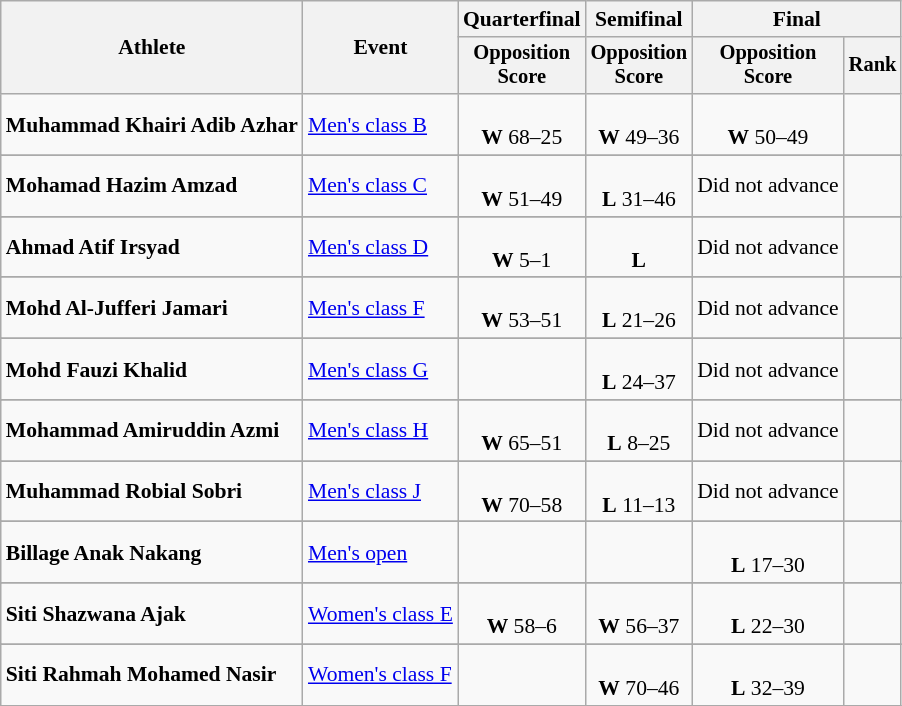<table class=wikitable style="font-size:90%; text-align:center">
<tr>
<th rowspan="2">Athlete</th>
<th rowspan="2">Event</th>
<th>Quarterfinal</th>
<th>Semifinal</th>
<th colspan="2">Final</th>
</tr>
<tr style="font-size:95%", align="center">
<th>Opposition<br>Score</th>
<th>Opposition<br>Score</th>
<th>Opposition<br>Score</th>
<th>Rank</th>
</tr>
<tr align="center">
<td align=left><strong>Muhammad Khairi Adib Azhar</strong></td>
<td align=left><a href='#'>Men's class B</a></td>
<td><br><strong>W</strong> 68–25</td>
<td><br><strong>W</strong> 49–36</td>
<td><br><strong>W</strong> 50–49</td>
<td></td>
</tr>
<tr>
</tr>
<tr align="center">
<td align=left><strong>Mohamad Hazim Amzad</strong></td>
<td align=left><a href='#'>Men's class C</a></td>
<td><br><strong>W</strong> 51–49</td>
<td><br><strong>L</strong> 31–46</td>
<td>Did not advance</td>
<td></td>
</tr>
<tr>
</tr>
<tr align="center">
<td align=left><strong>Ahmad Atif Irsyad</strong></td>
<td align=left><a href='#'>Men's class D</a></td>
<td><br><strong>W</strong> 5–1</td>
<td><br><strong>L</strong> </td>
<td>Did not advance</td>
<td></td>
</tr>
<tr>
</tr>
<tr align="center">
<td align=left><strong>Mohd Al-Jufferi Jamari</strong></td>
<td align=left><a href='#'>Men's class F</a></td>
<td><br><strong>W</strong> 53–51</td>
<td><br><strong>L</strong> 21–26</td>
<td>Did not advance</td>
<td></td>
</tr>
<tr>
</tr>
<tr align="center">
<td align=left><strong>Mohd Fauzi Khalid</strong></td>
<td align=left><a href='#'>Men's class G</a></td>
<td></td>
<td><br><strong>L</strong> 24–37</td>
<td>Did not advance</td>
<td></td>
</tr>
<tr>
</tr>
<tr align="center">
<td align=left><strong>Mohammad Amiruddin Azmi</strong></td>
<td align=left><a href='#'>Men's class H</a></td>
<td><br><strong>W</strong> 65–51</td>
<td><br><strong>L</strong> 8–25</td>
<td>Did not advance</td>
<td></td>
</tr>
<tr>
</tr>
<tr align="center">
<td align=left><strong>Muhammad Robial Sobri</strong></td>
<td align=left><a href='#'>Men's class J</a></td>
<td><br><strong>W</strong> 70–58</td>
<td><br><strong>L</strong> 11–13</td>
<td>Did not advance</td>
<td></td>
</tr>
<tr>
</tr>
<tr align="center">
<td align=left><strong>Billage Anak Nakang</strong></td>
<td align=left><a href='#'>Men's open</a></td>
<td></td>
<td></td>
<td><br><strong>L</strong> 17–30</td>
<td></td>
</tr>
<tr>
</tr>
<tr align="center">
<td align=left><strong>Siti Shazwana Ajak</strong></td>
<td align=left><a href='#'>Women's class E</a></td>
<td><br><strong>W</strong> 58–6</td>
<td><br><strong>W</strong> 56–37</td>
<td><br><strong>L</strong> 22–30</td>
<td></td>
</tr>
<tr>
</tr>
<tr align="center">
<td align=left><strong>Siti Rahmah Mohamed Nasir</strong></td>
<td align=left><a href='#'>Women's class F</a></td>
<td></td>
<td><br><strong>W</strong> 70–46</td>
<td><br><strong>L</strong> 32–39</td>
<td></td>
</tr>
<tr>
</tr>
</table>
